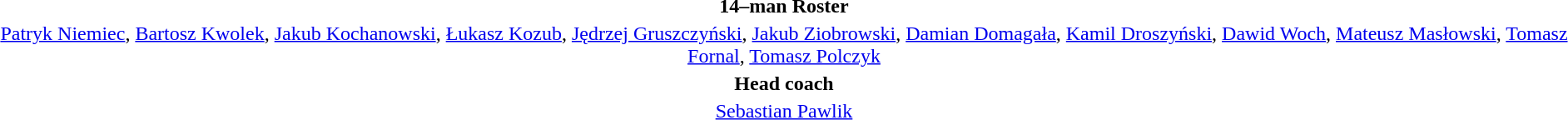<table style="text-align: center; margin-top: 2em; margin-left: auto; margin-right: auto">
<tr>
<td><strong>14–man Roster</strong></td>
</tr>
<tr>
<td><a href='#'>Patryk Niemiec</a>, <a href='#'>Bartosz Kwolek</a>, <a href='#'>Jakub Kochanowski</a>, <a href='#'>Łukasz Kozub</a>, <a href='#'>Jędrzej Gruszczyński</a>, <a href='#'>Jakub Ziobrowski</a>, <a href='#'>Damian Domagała</a>, <a href='#'>Kamil Droszyński</a>, <a href='#'>Dawid Woch</a>, <a href='#'>Mateusz Masłowski</a>, <a href='#'>Tomasz Fornal</a>, <a href='#'>Tomasz Polczyk</a></td>
</tr>
<tr>
<td><strong>Head coach</strong></td>
</tr>
<tr>
<td><a href='#'>Sebastian Pawlik</a></td>
</tr>
</table>
